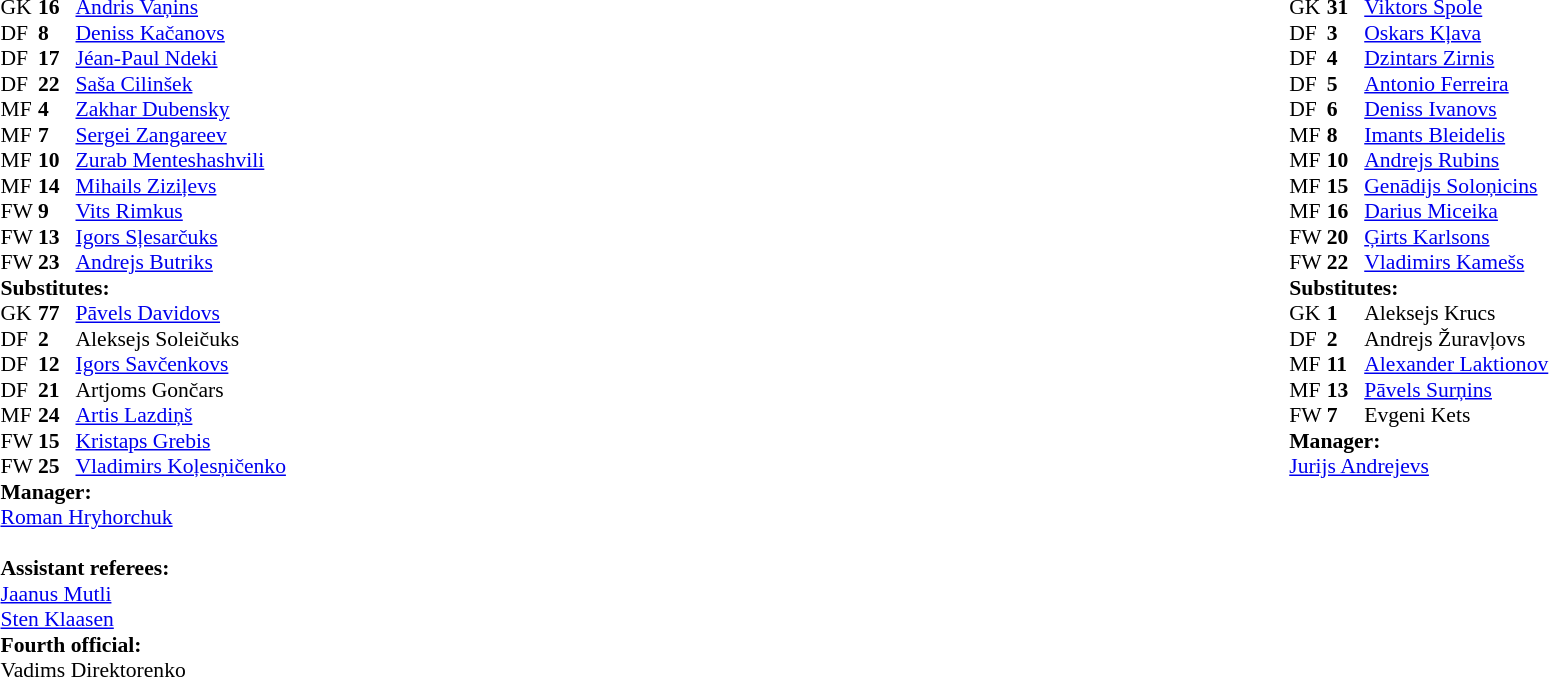<table width="100%">
<tr>
<td valign="top" width="50%"><br><table style="font-size: 90%" cellspacing="0" cellpadding="0">
<tr>
<td colspan="4"></td>
</tr>
<tr>
<th width=25></th>
<th width=25></th>
</tr>
<tr>
<td>GK</td>
<td><strong>16</strong></td>
<td> <a href='#'>Andris Vaņins</a></td>
</tr>
<tr>
<td>DF</td>
<td><strong>8</strong></td>
<td> <a href='#'>Deniss Kačanovs</a></td>
</tr>
<tr>
<td>DF</td>
<td><strong>17</strong></td>
<td> <a href='#'>Jéan-Paul Ndeki</a></td>
</tr>
<tr>
<td>DF</td>
<td><strong>22</strong></td>
<td> <a href='#'>Saša Cilinšek</a></td>
<td></td>
<td></td>
</tr>
<tr>
<td>MF</td>
<td><strong>4</strong></td>
<td> <a href='#'>Zakhar Dubensky</a></td>
<td></td>
</tr>
<tr>
<td>MF</td>
<td><strong>7</strong></td>
<td> <a href='#'>Sergei Zangareev</a></td>
</tr>
<tr>
<td>MF</td>
<td><strong>10</strong></td>
<td> <a href='#'>Zurab Menteshashvili</a></td>
</tr>
<tr>
<td>MF</td>
<td><strong>14</strong></td>
<td> <a href='#'>Mihails Ziziļevs</a></td>
</tr>
<tr>
<td>FW</td>
<td><strong>9</strong></td>
<td> <a href='#'>Vits Rimkus</a></td>
<td></td>
<td></td>
</tr>
<tr>
<td>FW</td>
<td><strong>13</strong></td>
<td> <a href='#'>Igors Sļesarčuks</a></td>
</tr>
<tr>
<td>FW</td>
<td><strong>23</strong></td>
<td> <a href='#'>Andrejs Butriks</a></td>
<td></td>
<td></td>
</tr>
<tr>
<td colspan=3><strong>Substitutes:</strong></td>
</tr>
<tr>
<td>GK</td>
<td><strong>77</strong></td>
<td> <a href='#'>Pāvels Davidovs</a></td>
</tr>
<tr>
<td>DF</td>
<td><strong>2</strong></td>
<td> Aleksejs Soleičuks</td>
<td></td>
<td></td>
</tr>
<tr>
<td>DF</td>
<td><strong>12</strong></td>
<td> <a href='#'>Igors Savčenkovs</a></td>
</tr>
<tr>
<td>DF</td>
<td><strong>21</strong></td>
<td> Artjoms Gončars</td>
</tr>
<tr>
<td>MF</td>
<td><strong>24</strong></td>
<td> <a href='#'>Artis Lazdiņš</a></td>
</tr>
<tr>
<td>FW</td>
<td><strong>15</strong></td>
<td> <a href='#'>Kristaps Grebis</a></td>
<td></td>
<td></td>
</tr>
<tr>
<td>FW</td>
<td><strong>25</strong></td>
<td> <a href='#'>Vladimirs Koļesņičenko</a></td>
<td></td>
<td></td>
</tr>
<tr>
<td colspan=3><strong>Manager:</strong></td>
</tr>
<tr>
<td colspan=4> <a href='#'>Roman Hryhorchuk</a><br><br><strong>Assistant referees:</strong>
<br> <a href='#'>Jaanus Mutli</a>
<br> <a href='#'>Sten Klaasen</a>
<br><strong>Fourth official:</strong>
<br> Vadims Direktorenko</td>
</tr>
</table>
</td>
<td valign="top"></td>
<td valign="top" width="50%"><br><table style="font-size: 90%" cellspacing="0" cellpadding="0" align=center>
<tr>
<td colspan="4"></td>
</tr>
<tr>
<th width=25></th>
<th width=25></th>
</tr>
<tr>
<td>GK</td>
<td><strong>31</strong></td>
<td> <a href='#'>Viktors Spole</a></td>
</tr>
<tr>
<td>DF</td>
<td><strong>3</strong></td>
<td> <a href='#'>Oskars Kļava</a></td>
</tr>
<tr>
<td>DF</td>
<td><strong>4</strong></td>
<td> <a href='#'>Dzintars Zirnis</a></td>
</tr>
<tr>
<td>DF</td>
<td><strong>5</strong></td>
<td> <a href='#'>Antonio Ferreira</a></td>
</tr>
<tr>
<td>DF</td>
<td><strong>6</strong></td>
<td> <a href='#'>Deniss Ivanovs</a></td>
</tr>
<tr>
<td>MF</td>
<td><strong>8</strong></td>
<td> <a href='#'>Imants Bleidelis</a></td>
</tr>
<tr>
<td>MF</td>
<td><strong>10</strong></td>
<td> <a href='#'>Andrejs Rubins</a></td>
<td></td>
<td></td>
</tr>
<tr>
<td>MF</td>
<td><strong>15</strong></td>
<td> <a href='#'>Genādijs Soloņicins</a></td>
<td></td>
</tr>
<tr>
<td>MF</td>
<td><strong>16</strong></td>
<td> <a href='#'>Darius Miceika</a></td>
</tr>
<tr>
<td>FW</td>
<td><strong>20</strong></td>
<td> <a href='#'>Ģirts Karlsons</a></td>
</tr>
<tr>
<td>FW</td>
<td><strong>22</strong></td>
<td> <a href='#'>Vladimirs Kamešs</a></td>
<td></td>
<td></td>
</tr>
<tr>
<td colspan=3><strong>Substitutes:</strong></td>
</tr>
<tr>
<td>GK</td>
<td><strong>1</strong></td>
<td> Aleksejs Krucs</td>
</tr>
<tr>
<td>DF</td>
<td><strong>2</strong></td>
<td> Andrejs Žuravļovs</td>
<td></td>
<td></td>
</tr>
<tr>
<td>MF</td>
<td><strong>11</strong></td>
<td> <a href='#'>Alexander Laktionov</a></td>
</tr>
<tr>
<td>MF</td>
<td><strong>13</strong></td>
<td> <a href='#'>Pāvels Surņins</a></td>
<td></td>
<td></td>
</tr>
<tr>
<td>FW</td>
<td><strong>7</strong></td>
<td> Evgeni Kets</td>
</tr>
<tr>
<td colspan=3><strong>Manager:</strong></td>
</tr>
<tr>
<td colspan=4> <a href='#'>Jurijs Andrejevs</a></td>
</tr>
<tr>
</tr>
</table>
</td>
</tr>
</table>
